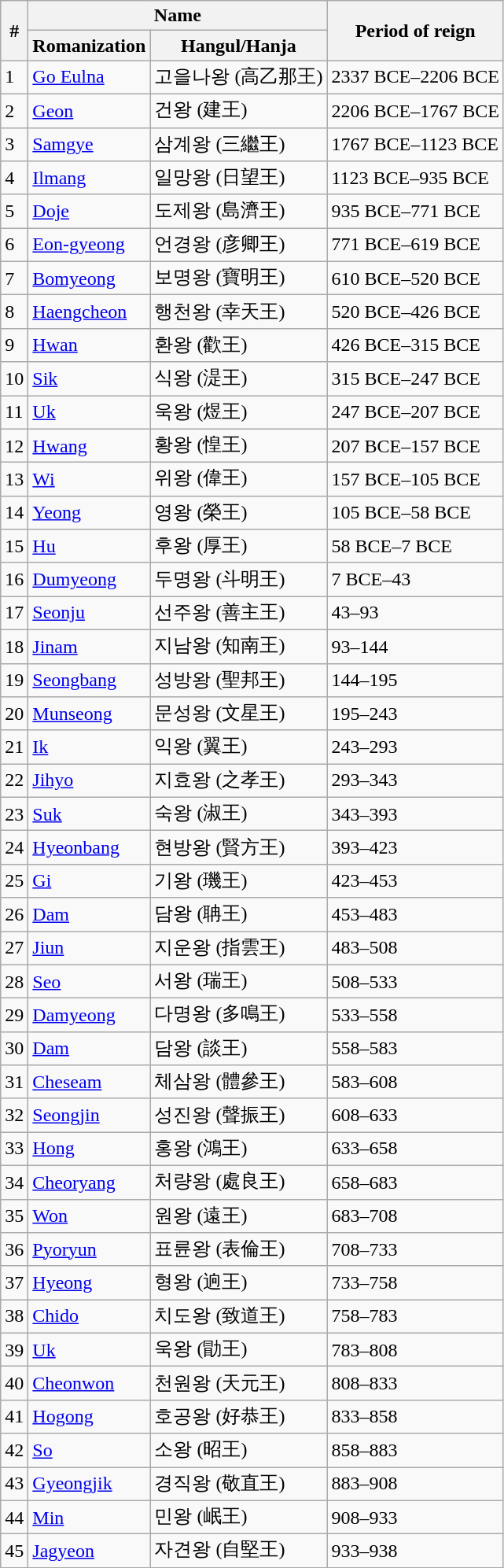<table class="wikitable">
<tr>
<th rowspan="2">#</th>
<th colspan="2">Name</th>
<th rowspan="2">Period of reign</th>
</tr>
<tr>
<th>Romanization</th>
<th>Hangul/Hanja</th>
</tr>
<tr>
<td>1</td>
<td><a href='#'>Go Eulna</a></td>
<td>고을나왕 (高乙那王)</td>
<td>2337 BCE–2206 BCE</td>
</tr>
<tr>
<td>2</td>
<td><a href='#'>Geon</a></td>
<td>건왕 (建王)</td>
<td>2206 BCE–1767 BCE</td>
</tr>
<tr>
<td>3</td>
<td><a href='#'>Samgye</a></td>
<td>삼계왕 (三繼王)</td>
<td>1767 BCE–1123 BCE</td>
</tr>
<tr>
<td>4</td>
<td><a href='#'>Ilmang</a></td>
<td>일망왕 (日望王)</td>
<td>1123 BCE–935 BCE</td>
</tr>
<tr>
<td>5</td>
<td><a href='#'>Doje</a></td>
<td>도제왕 (島濟王)</td>
<td>935 BCE–771 BCE</td>
</tr>
<tr>
<td>6</td>
<td><a href='#'>Eon-gyeong</a></td>
<td>언경왕 (彦卿王)</td>
<td>771 BCE–619 BCE</td>
</tr>
<tr>
<td>7</td>
<td><a href='#'>Bomyeong</a></td>
<td>보명왕 (寶明王)</td>
<td>610 BCE–520 BCE</td>
</tr>
<tr>
<td>8</td>
<td><a href='#'>Haengcheon</a></td>
<td>행천왕 (幸天王)</td>
<td>520 BCE–426 BCE</td>
</tr>
<tr>
<td>9</td>
<td><a href='#'>Hwan</a></td>
<td>환왕 (歡王)</td>
<td>426 BCE–315 BCE</td>
</tr>
<tr>
<td>10</td>
<td><a href='#'>Sik</a></td>
<td>식왕 (湜王)</td>
<td>315 BCE–247 BCE</td>
</tr>
<tr>
<td>11</td>
<td><a href='#'>Uk</a></td>
<td>욱왕 (煜王)</td>
<td>247 BCE–207 BCE</td>
</tr>
<tr>
<td>12</td>
<td><a href='#'>Hwang</a></td>
<td>황왕 (惶王)</td>
<td>207 BCE–157 BCE</td>
</tr>
<tr>
<td>13</td>
<td><a href='#'>Wi</a></td>
<td>위왕 (偉王)</td>
<td>157 BCE–105 BCE</td>
</tr>
<tr>
<td>14</td>
<td><a href='#'>Yeong</a></td>
<td>영왕 (榮王)</td>
<td>105 BCE–58 BCE</td>
</tr>
<tr>
<td>15</td>
<td><a href='#'>Hu</a></td>
<td>후왕 (厚王)</td>
<td>58 BCE–7 BCE</td>
</tr>
<tr>
<td>16</td>
<td><a href='#'>Dumyeong</a></td>
<td>두명왕 (斗明王)</td>
<td>7 BCE–43</td>
</tr>
<tr>
<td>17</td>
<td><a href='#'>Seonju</a></td>
<td>선주왕 (善主王)</td>
<td>43–93</td>
</tr>
<tr>
<td>18</td>
<td><a href='#'>Jinam</a></td>
<td>지남왕 (知南王)</td>
<td>93–144</td>
</tr>
<tr>
<td>19</td>
<td><a href='#'>Seongbang</a></td>
<td>성방왕 (聖邦王)</td>
<td>144–195</td>
</tr>
<tr>
<td>20</td>
<td><a href='#'>Munseong</a></td>
<td>문성왕 (文星王)</td>
<td>195–243</td>
</tr>
<tr>
<td>21</td>
<td><a href='#'>Ik</a></td>
<td>익왕 (翼王)</td>
<td>243–293</td>
</tr>
<tr>
<td>22</td>
<td><a href='#'>Jihyo</a></td>
<td>지효왕 (之孝王)</td>
<td>293–343</td>
</tr>
<tr>
<td>23</td>
<td><a href='#'>Suk</a></td>
<td>숙왕 (淑王)</td>
<td>343–393</td>
</tr>
<tr>
<td>24</td>
<td><a href='#'>Hyeonbang</a></td>
<td>현방왕 (賢方王)</td>
<td>393–423</td>
</tr>
<tr>
<td>25</td>
<td><a href='#'>Gi</a></td>
<td>기왕 (璣王)</td>
<td>423–453</td>
</tr>
<tr>
<td>26</td>
<td><a href='#'>Dam</a></td>
<td>담왕 (聃王)</td>
<td>453–483</td>
</tr>
<tr>
<td>27</td>
<td><a href='#'>Jiun</a></td>
<td>지운왕 (指雲王)</td>
<td>483–508</td>
</tr>
<tr>
<td>28</td>
<td><a href='#'>Seo</a></td>
<td>서왕 (瑞王)</td>
<td>508–533</td>
</tr>
<tr>
<td>29</td>
<td><a href='#'>Damyeong</a></td>
<td>다명왕 (多鳴王)</td>
<td>533–558</td>
</tr>
<tr>
<td>30</td>
<td><a href='#'>Dam</a></td>
<td>담왕 (談王)</td>
<td>558–583</td>
</tr>
<tr>
<td>31</td>
<td><a href='#'>Cheseam</a></td>
<td>체삼왕 (體參王)</td>
<td>583–608</td>
</tr>
<tr>
<td>32</td>
<td><a href='#'>Seongjin</a></td>
<td>성진왕 (聲振王)</td>
<td>608–633</td>
</tr>
<tr>
<td>33</td>
<td><a href='#'>Hong</a></td>
<td>홍왕 (鴻王)</td>
<td>633–658</td>
</tr>
<tr>
<td>34</td>
<td><a href='#'>Cheoryang</a></td>
<td>처량왕 (處良王)</td>
<td>658–683</td>
</tr>
<tr>
<td>35</td>
<td><a href='#'>Won</a></td>
<td>원왕 (遠王)</td>
<td>683–708</td>
</tr>
<tr>
<td>36</td>
<td><a href='#'>Pyoryun</a></td>
<td>표륜왕 (表倫王)</td>
<td>708–733</td>
</tr>
<tr>
<td>37</td>
<td><a href='#'>Hyeong</a></td>
<td>형왕 (逈王)</td>
<td>733–758</td>
</tr>
<tr>
<td>38</td>
<td><a href='#'>Chido</a></td>
<td>치도왕 (致道王)</td>
<td>758–783</td>
</tr>
<tr>
<td>39</td>
<td><a href='#'>Uk</a></td>
<td>욱왕 (勖王)</td>
<td>783–808</td>
</tr>
<tr>
<td>40</td>
<td><a href='#'>Cheonwon</a></td>
<td>천원왕 (天元王)</td>
<td>808–833</td>
</tr>
<tr>
<td>41</td>
<td><a href='#'>Hogong</a></td>
<td>호공왕 (好恭王)</td>
<td>833–858</td>
</tr>
<tr>
<td>42</td>
<td><a href='#'>So</a></td>
<td>소왕 (昭王)</td>
<td>858–883</td>
</tr>
<tr>
<td>43</td>
<td><a href='#'>Gyeongjik</a></td>
<td>경직왕 (敬直王)</td>
<td>883–908</td>
</tr>
<tr>
<td>44</td>
<td><a href='#'>Min</a></td>
<td>민왕 (岷王)</td>
<td>908–933</td>
</tr>
<tr>
<td>45</td>
<td><a href='#'>Jagyeon</a></td>
<td>자견왕 (自堅王)</td>
<td>933–938</td>
</tr>
</table>
